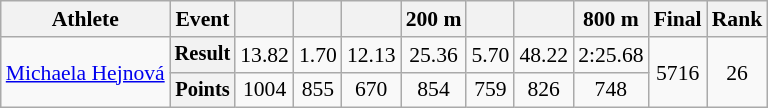<table class="wikitable" style="font-size:90%">
<tr>
<th>Athlete</th>
<th>Event</th>
<th></th>
<th></th>
<th></th>
<th>200 m</th>
<th></th>
<th></th>
<th>800 m</th>
<th>Final</th>
<th>Rank</th>
</tr>
<tr align=center>
<td align=left rowspan=2><a href='#'>Michaela Hejnová</a></td>
<th style="font-size:95%">Result</th>
<td>13.82</td>
<td>1.70</td>
<td>12.13</td>
<td>25.36</td>
<td>5.70</td>
<td>48.22</td>
<td>2:25.68</td>
<td rowspan=2>5716</td>
<td rowspan=2>26</td>
</tr>
<tr align=center>
<th style="font-size:95%">Points</th>
<td>1004</td>
<td>855</td>
<td>670</td>
<td>854</td>
<td>759</td>
<td>826</td>
<td>748</td>
</tr>
</table>
